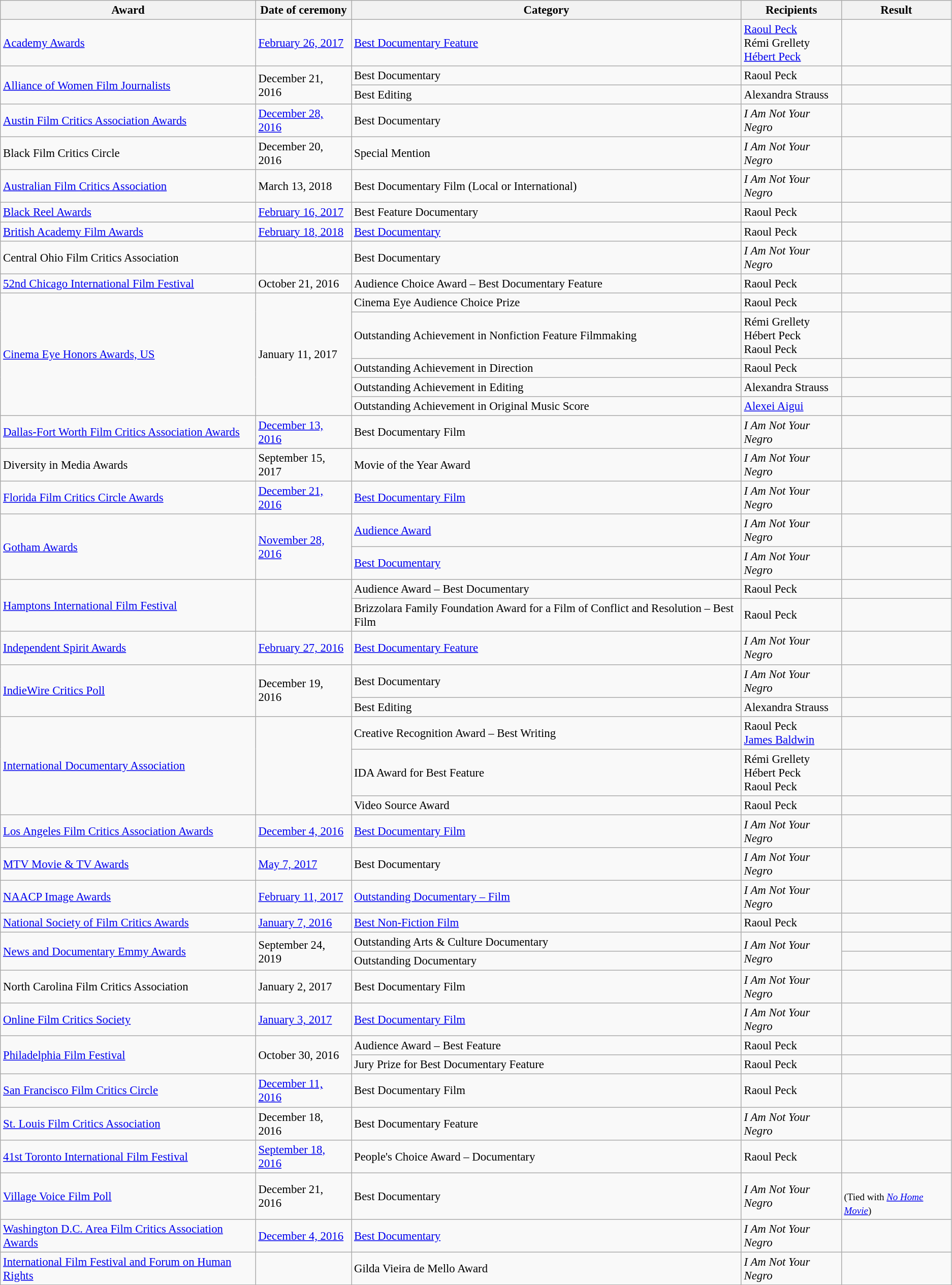<table class="wikitable" style="font-size: 95%;">
<tr>
<th>Award</th>
<th>Date of ceremony</th>
<th>Category</th>
<th>Recipients</th>
<th>Result</th>
</tr>
<tr>
<td><a href='#'>Academy Awards</a></td>
<td><a href='#'>February 26, 2017</a></td>
<td><a href='#'>Best Documentary Feature</a></td>
<td><a href='#'>Raoul Peck</a><br>Rémi Grellety<br><a href='#'>Hébert Peck</a></td>
<td></td>
</tr>
<tr>
<td rowspan=2><a href='#'>Alliance of Women Film Journalists</a></td>
<td rowspan=2>December 21, 2016</td>
<td>Best Documentary</td>
<td>Raoul Peck</td>
<td></td>
</tr>
<tr>
<td>Best Editing</td>
<td>Alexandra Strauss</td>
<td></td>
</tr>
<tr>
<td><a href='#'>Austin Film Critics Association Awards</a></td>
<td><a href='#'>December 28, 2016</a></td>
<td>Best Documentary</td>
<td><em>I Am Not Your Negro</em></td>
<td></td>
</tr>
<tr>
<td>Black Film Critics Circle</td>
<td>December 20, 2016</td>
<td>Special Mention</td>
<td><em>I Am Not Your Negro</em></td>
<td></td>
</tr>
<tr>
<td><a href='#'>Australian Film Critics Association</a></td>
<td>March 13, 2018</td>
<td>Best Documentary Film (Local or International)</td>
<td><em>I Am Not Your Negro</em></td>
<td></td>
</tr>
<tr>
<td><a href='#'>Black Reel Awards</a></td>
<td><a href='#'>February 16, 2017</a></td>
<td>Best Feature Documentary</td>
<td>Raoul Peck</td>
<td></td>
</tr>
<tr>
<td><a href='#'>British Academy Film Awards</a></td>
<td><a href='#'>February 18, 2018</a></td>
<td><a href='#'>Best Documentary</a></td>
<td>Raoul Peck</td>
<td></td>
</tr>
<tr>
<td>Central Ohio Film Critics Association</td>
<td></td>
<td>Best Documentary</td>
<td><em>I Am Not Your Negro</em></td>
<td></td>
</tr>
<tr>
<td><a href='#'>52nd Chicago International Film Festival</a></td>
<td>October 21, 2016</td>
<td>Audience Choice Award – Best Documentary Feature</td>
<td>Raoul Peck</td>
<td></td>
</tr>
<tr>
<td rowspan=5><a href='#'>Cinema Eye Honors Awards, US</a></td>
<td rowspan=5>January 11, 2017</td>
<td>Cinema Eye Audience Choice Prize</td>
<td>Raoul Peck</td>
<td></td>
</tr>
<tr>
<td>Outstanding Achievement in Nonfiction Feature Filmmaking</td>
<td>Rémi Grellety<br>Hébert Peck<br>Raoul Peck</td>
<td></td>
</tr>
<tr>
<td>Outstanding Achievement in Direction</td>
<td>Raoul Peck</td>
<td></td>
</tr>
<tr>
<td>Outstanding Achievement in Editing</td>
<td>Alexandra Strauss</td>
<td></td>
</tr>
<tr>
<td>Outstanding Achievement in Original Music Score</td>
<td><a href='#'>Alexei Aigui</a></td>
<td></td>
</tr>
<tr>
<td><a href='#'>Dallas-Fort Worth Film Critics Association Awards</a></td>
<td><a href='#'>December 13, 2016</a></td>
<td>Best Documentary Film</td>
<td><em>I Am Not Your Negro</em></td>
<td></td>
</tr>
<tr>
<td>Diversity in Media Awards</td>
<td>September 15, 2017</td>
<td>Movie of the Year Award</td>
<td><em>I Am Not Your Negro</em></td>
<td></td>
</tr>
<tr>
<td><a href='#'>Florida Film Critics Circle Awards</a></td>
<td><a href='#'>December 21, 2016</a></td>
<td><a href='#'>Best Documentary Film</a></td>
<td><em>I Am Not Your Negro</em></td>
<td></td>
</tr>
<tr>
<td rowspan=2><a href='#'>Gotham Awards</a></td>
<td rowspan=2><a href='#'>November 28, 2016</a></td>
<td><a href='#'>Audience Award</a></td>
<td><em>I Am Not Your Negro</em></td>
<td></td>
</tr>
<tr>
<td><a href='#'>Best Documentary</a></td>
<td><em>I Am Not Your Negro</em></td>
<td></td>
</tr>
<tr>
<td rowspan=2><a href='#'>Hamptons International Film Festival</a></td>
<td rowspan=2></td>
<td>Audience Award – Best Documentary</td>
<td>Raoul Peck</td>
<td></td>
</tr>
<tr>
<td>Brizzolara Family Foundation Award for a Film of Conflict and Resolution – Best Film</td>
<td>Raoul Peck</td>
<td></td>
</tr>
<tr>
<td><a href='#'>Independent Spirit Awards</a></td>
<td><a href='#'>February 27, 2016</a></td>
<td><a href='#'>Best Documentary Feature</a></td>
<td><em>I Am Not Your Negro</em></td>
<td></td>
</tr>
<tr>
<td rowspan=2><a href='#'>IndieWire Critics Poll</a></td>
<td rowspan=2>December 19, 2016</td>
<td>Best Documentary</td>
<td><em>I Am Not Your Negro</em></td>
<td></td>
</tr>
<tr>
<td>Best Editing</td>
<td>Alexandra Strauss</td>
<td></td>
</tr>
<tr>
<td rowspan=3><a href='#'>International Documentary Association</a></td>
<td rowspan=3></td>
<td>Creative Recognition Award – Best Writing</td>
<td>Raoul Peck<br><a href='#'>James Baldwin</a></td>
<td></td>
</tr>
<tr>
<td>IDA Award for Best Feature</td>
<td>Rémi Grellety<br>Hébert Peck<br>Raoul Peck</td>
<td></td>
</tr>
<tr>
<td>Video Source Award</td>
<td>Raoul Peck</td>
<td></td>
</tr>
<tr>
<td><a href='#'>Los Angeles Film Critics Association Awards</a></td>
<td><a href='#'>December 4, 2016</a></td>
<td><a href='#'>Best Documentary Film</a></td>
<td><em>I Am Not Your Negro</em></td>
<td></td>
</tr>
<tr>
<td><a href='#'>MTV Movie & TV Awards</a></td>
<td><a href='#'>May 7, 2017</a></td>
<td>Best Documentary</td>
<td><em>I Am Not Your Negro</em></td>
<td></td>
</tr>
<tr>
<td><a href='#'>NAACP Image Awards</a></td>
<td><a href='#'>February 11, 2017</a></td>
<td><a href='#'>Outstanding Documentary – Film</a></td>
<td><em>I Am Not Your Negro</em></td>
<td></td>
</tr>
<tr>
<td><a href='#'>National Society of Film Critics Awards</a></td>
<td><a href='#'>January 7, 2016</a></td>
<td><a href='#'>Best Non-Fiction Film</a></td>
<td>Raoul Peck</td>
<td></td>
</tr>
<tr>
<td rowspan=2><a href='#'>News and Documentary Emmy Awards</a></td>
<td rowspan=2>September 24, 2019</td>
<td>Outstanding Arts & Culture Documentary</td>
<td rowspan=2><em>I Am Not Your Negro</em></td>
<td></td>
</tr>
<tr>
<td style="text-align:left;">Outstanding Documentary</td>
<td></td>
</tr>
<tr>
<td>North Carolina Film Critics Association</td>
<td>January 2, 2017</td>
<td>Best Documentary Film</td>
<td><em>I Am Not Your Negro</em></td>
<td></td>
</tr>
<tr>
<td><a href='#'>Online Film Critics Society</a></td>
<td><a href='#'>January 3, 2017</a></td>
<td><a href='#'>Best Documentary Film</a></td>
<td><em>I Am Not Your Negro</em></td>
<td></td>
</tr>
<tr>
<td rowspan=2><a href='#'>Philadelphia Film Festival</a></td>
<td rowspan=2>October 30, 2016</td>
<td>Audience Award – Best Feature</td>
<td>Raoul Peck</td>
<td></td>
</tr>
<tr>
<td>Jury Prize for Best Documentary Feature</td>
<td>Raoul Peck</td>
<td></td>
</tr>
<tr>
<td><a href='#'>San Francisco Film Critics Circle</a></td>
<td><a href='#'>December 11, 2016</a></td>
<td>Best Documentary Film</td>
<td>Raoul Peck</td>
<td></td>
</tr>
<tr>
<td><a href='#'>St. Louis Film Critics Association</a></td>
<td>December 18, 2016</td>
<td>Best Documentary Feature</td>
<td><em>I Am Not Your Negro</em></td>
<td></td>
</tr>
<tr>
<td><a href='#'>41st Toronto International Film Festival</a></td>
<td><a href='#'>September 18, 2016</a></td>
<td>People's Choice Award – Documentary</td>
<td>Raoul Peck</td>
<td></td>
</tr>
<tr>
<td><a href='#'>Village Voice Film Poll</a></td>
<td>December 21, 2016</td>
<td>Best Documentary</td>
<td><em>I Am Not Your Negro</em></td>
<td><br><small>(Tied with <em><a href='#'>No Home Movie</a></em>)</small></td>
</tr>
<tr>
<td><a href='#'>Washington D.C. Area Film Critics Association Awards</a></td>
<td><a href='#'>December 4, 2016</a></td>
<td><a href='#'>Best Documentary</a></td>
<td><em>I Am Not Your Negro</em></td>
<td></td>
</tr>
<tr>
<td><a href='#'>International Film Festival and Forum on Human Rights</a></td>
<td></td>
<td>Gilda Vieira de Mello Award</td>
<td><em>I Am Not Your Negro</em></td>
<td></td>
</tr>
</table>
